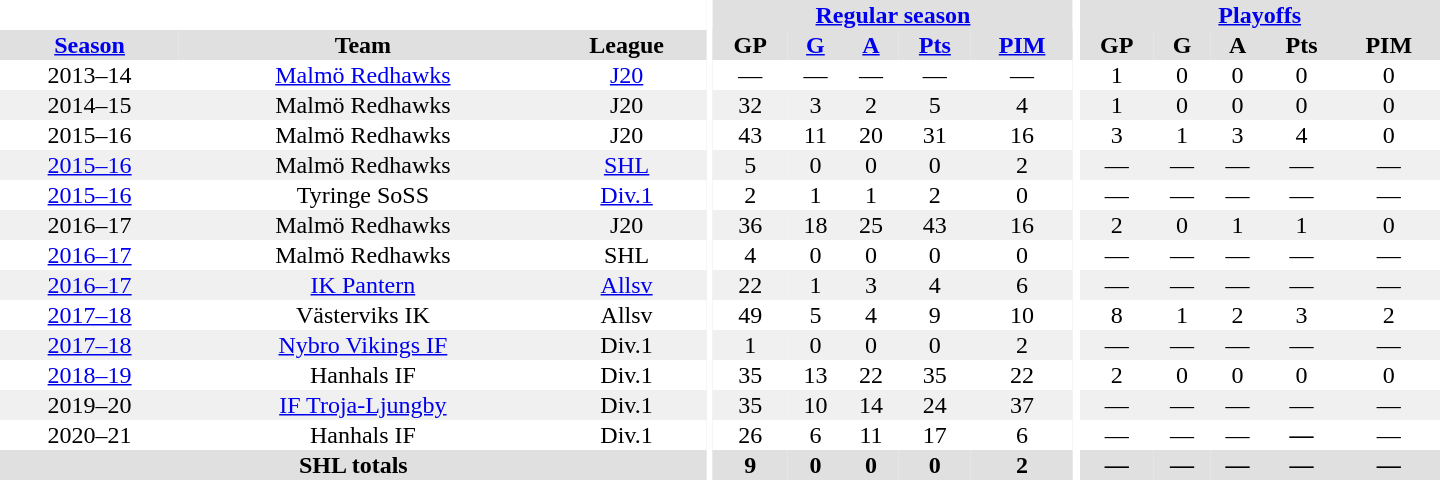<table border="0" cellpadding="1" cellspacing="0" style="text-align:center; width:60em">
<tr bgcolor="#e0e0e0">
<th colspan="3" bgcolor="#ffffff"></th>
<th rowspan="101" bgcolor="#ffffff"></th>
<th colspan="5"><a href='#'>Regular season</a></th>
<th rowspan="101" bgcolor="#ffffff"></th>
<th colspan="5"><a href='#'>Playoffs</a></th>
</tr>
<tr bgcolor="#e0e0e0">
<th><a href='#'>Season</a></th>
<th>Team</th>
<th>League</th>
<th>GP</th>
<th><a href='#'>G</a></th>
<th><a href='#'>A</a></th>
<th><a href='#'>Pts</a></th>
<th><a href='#'>PIM</a></th>
<th>GP</th>
<th>G</th>
<th>A</th>
<th>Pts</th>
<th>PIM</th>
</tr>
<tr>
<td>2013–14</td>
<td><a href='#'>Malmö Redhawks</a></td>
<td><a href='#'>J20</a></td>
<td>—</td>
<td>—</td>
<td>—</td>
<td>—</td>
<td>—</td>
<td>1</td>
<td>0</td>
<td>0</td>
<td>0</td>
<td>0</td>
</tr>
<tr bgcolor="#f0f0f0">
<td>2014–15</td>
<td>Malmö Redhawks</td>
<td>J20</td>
<td>32</td>
<td>3</td>
<td>2</td>
<td>5</td>
<td>4</td>
<td>1</td>
<td>0</td>
<td>0</td>
<td>0</td>
<td>0</td>
</tr>
<tr>
<td>2015–16</td>
<td>Malmö Redhawks</td>
<td>J20</td>
<td>43</td>
<td>11</td>
<td>20</td>
<td>31</td>
<td>16</td>
<td>3</td>
<td>1</td>
<td>3</td>
<td>4</td>
<td>0</td>
</tr>
<tr bgcolor="#f0f0f0">
<td><a href='#'>2015–16</a></td>
<td>Malmö Redhawks</td>
<td><a href='#'>SHL</a></td>
<td>5</td>
<td>0</td>
<td>0</td>
<td>0</td>
<td>2</td>
<td>—</td>
<td>—</td>
<td>—</td>
<td>—</td>
<td>—</td>
</tr>
<tr>
<td><a href='#'>2015–16</a></td>
<td>Tyringe SoSS</td>
<td><a href='#'>Div.1</a></td>
<td>2</td>
<td>1</td>
<td>1</td>
<td>2</td>
<td>0</td>
<td>—</td>
<td>—</td>
<td>—</td>
<td>—</td>
<td>—</td>
</tr>
<tr bgcolor="#f0f0f0">
<td>2016–17</td>
<td>Malmö Redhawks</td>
<td>J20</td>
<td>36</td>
<td>18</td>
<td>25</td>
<td>43</td>
<td>16</td>
<td>2</td>
<td>0</td>
<td>1</td>
<td>1</td>
<td>0</td>
</tr>
<tr>
<td><a href='#'>2016–17</a></td>
<td>Malmö Redhawks</td>
<td>SHL</td>
<td>4</td>
<td>0</td>
<td>0</td>
<td>0</td>
<td>0</td>
<td>—</td>
<td>—</td>
<td>—</td>
<td>—</td>
<td>—</td>
</tr>
<tr bgcolor="#f0f0f0">
<td><a href='#'>2016–17</a></td>
<td><a href='#'>IK Pantern</a></td>
<td><a href='#'>Allsv</a></td>
<td>22</td>
<td>1</td>
<td>3</td>
<td>4</td>
<td>6</td>
<td>—</td>
<td>—</td>
<td>—</td>
<td>—</td>
<td>—</td>
</tr>
<tr>
<td><a href='#'>2017–18</a></td>
<td>Västerviks IK</td>
<td>Allsv</td>
<td>49</td>
<td>5</td>
<td>4</td>
<td>9</td>
<td>10</td>
<td>8</td>
<td>1</td>
<td>2</td>
<td>3</td>
<td>2</td>
</tr>
<tr bgcolor="#f0f0f0">
<td><a href='#'>2017–18</a></td>
<td><a href='#'>Nybro Vikings IF</a></td>
<td>Div.1</td>
<td>1</td>
<td>0</td>
<td>0</td>
<td>0</td>
<td>2</td>
<td>—</td>
<td>—</td>
<td>—</td>
<td>—</td>
<td>—</td>
</tr>
<tr>
<td><a href='#'>2018–19</a></td>
<td>Hanhals IF</td>
<td>Div.1</td>
<td>35</td>
<td>13</td>
<td>22</td>
<td>35</td>
<td>22</td>
<td>2</td>
<td>0</td>
<td>0</td>
<td>0</td>
<td>0</td>
</tr>
<tr bgcolor="#f0f0f0">
<td>2019–20</td>
<td><a href='#'>IF Troja-Ljungby</a></td>
<td>Div.1</td>
<td>35</td>
<td>10</td>
<td>14</td>
<td>24</td>
<td>37</td>
<td>—</td>
<td>—</td>
<td>—</td>
<td>—</td>
<td>—</td>
</tr>
<tr>
<td>2020–21</td>
<td>Hanhals IF</td>
<td>Div.1</td>
<td>26</td>
<td>6</td>
<td>11</td>
<td>17</td>
<td>6</td>
<td>—</td>
<td>—</td>
<td>—</td>
<th>—</th>
<td>—</td>
</tr>
<tr bgcolor="#e0e0e0">
<th colspan="3">SHL totals</th>
<th>9</th>
<th>0</th>
<th>0</th>
<th>0</th>
<th>2</th>
<th>—</th>
<th>—</th>
<th>—</th>
<th>—</th>
<th>—</th>
</tr>
</table>
